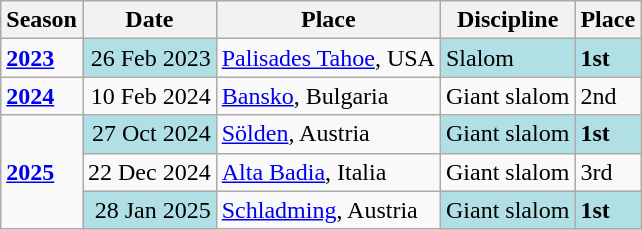<table class="wikitable" >
<tr>
<th>Season</th>
<th>Date</th>
<th>Place</th>
<th>Discipline</th>
<th>Place</th>
</tr>
<tr>
<td><strong><a href='#'>2023</a></strong></td>
<td align=right bgcolor="#BOEOE6">26 Feb 2023</td>
<td align=left> <a href='#'>Palisades Tahoe</a>, USA</td>
<td bgcolor="#BOEOE6">Slalom</td>
<td bgcolor="#BOEOE6"><strong>1st</strong></td>
</tr>
<tr>
<td><strong><a href='#'>2024</a></strong></td>
<td align=right>10 Feb 2024</td>
<td align=left> <a href='#'>Bansko</a>, Bulgaria</td>
<td>Giant slalom</td>
<td>2nd</td>
</tr>
<tr>
<td rowspan=3><strong><a href='#'>2025</a></strong></td>
<td align=right bgcolor="#BOEOE6">27 Oct 2024</td>
<td align=left> <a href='#'>Sölden</a>, Austria</td>
<td bgcolor="#BOEOE6">Giant slalom</td>
<td bgcolor="#BOEOE6"><strong>1st</strong></td>
</tr>
<tr>
<td align=right>22 Dec 2024</td>
<td align=left> <a href='#'>Alta Badia</a>, Italia</td>
<td>Giant slalom</td>
<td>3rd</td>
</tr>
<tr>
<td align=right bgcolor="#BOEOE6">28 Jan 2025</td>
<td align=left> <a href='#'>Schladming</a>, Austria</td>
<td bgcolor="#BOEOE6">Giant slalom</td>
<td bgcolor="#BOEOE6"><strong>1st</strong></td>
</tr>
</table>
